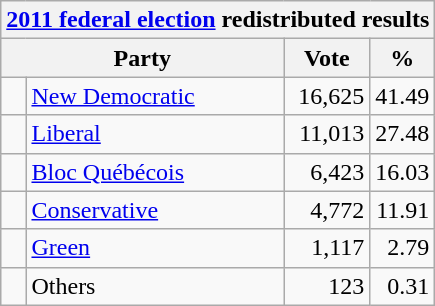<table class="wikitable">
<tr>
<th colspan="4"><a href='#'>2011 federal election</a> redistributed results</th>
</tr>
<tr>
<th bgcolor="#DDDDFF" width="130px" colspan="2">Party</th>
<th bgcolor="#DDDDFF" width="50px">Vote</th>
<th bgcolor="#DDDDFF" width="30px">%</th>
</tr>
<tr>
<td> </td>
<td><a href='#'>New Democratic</a></td>
<td align=right>16,625</td>
<td align=right>41.49</td>
</tr>
<tr>
<td> </td>
<td><a href='#'>Liberal</a></td>
<td align=right>11,013</td>
<td align=right>27.48</td>
</tr>
<tr>
<td> </td>
<td><a href='#'>Bloc Québécois</a></td>
<td align=right>6,423</td>
<td align=right>16.03</td>
</tr>
<tr>
<td> </td>
<td><a href='#'>Conservative</a></td>
<td align=right>4,772</td>
<td align=right>11.91</td>
</tr>
<tr>
<td> </td>
<td><a href='#'>Green</a></td>
<td align=right>1,117</td>
<td align=right>2.79</td>
</tr>
<tr>
<td> </td>
<td>Others</td>
<td align=right>123</td>
<td align=right>0.31</td>
</tr>
</table>
